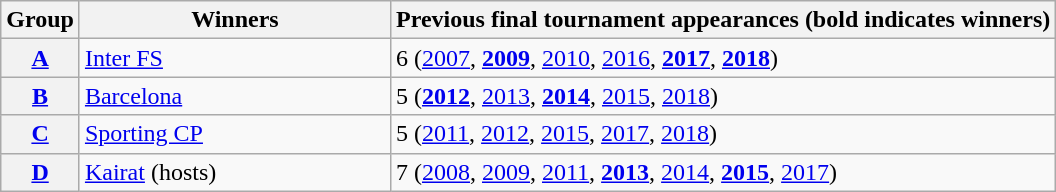<table class="wikitable">
<tr>
<th>Group</th>
<th width=200>Winners</th>
<th>Previous final tournament appearances (bold indicates winners)</th>
</tr>
<tr>
<th><a href='#'>A</a></th>
<td> <a href='#'>Inter FS</a></td>
<td>6 (<a href='#'>2007</a>, <strong><a href='#'>2009</a></strong>, <a href='#'>2010</a>, <a href='#'>2016</a>, <strong><a href='#'>2017</a></strong>, <strong><a href='#'>2018</a></strong>)</td>
</tr>
<tr>
<th><a href='#'>B</a></th>
<td> <a href='#'>Barcelona</a></td>
<td>5 (<strong><a href='#'>2012</a></strong>, <a href='#'>2013</a>, <strong><a href='#'>2014</a></strong>, <a href='#'>2015</a>, <a href='#'>2018</a>)</td>
</tr>
<tr>
<th><a href='#'>C</a></th>
<td> <a href='#'>Sporting CP</a></td>
<td>5 (<a href='#'>2011</a>, <a href='#'>2012</a>, <a href='#'>2015</a>, <a href='#'>2017</a>, <a href='#'>2018</a>)</td>
</tr>
<tr>
<th><a href='#'>D</a></th>
<td> <a href='#'>Kairat</a> (hosts)</td>
<td>7 (<a href='#'>2008</a>, <a href='#'>2009</a>, <a href='#'>2011</a>, <strong><a href='#'>2013</a></strong>, <a href='#'>2014</a>, <strong><a href='#'>2015</a></strong>, <a href='#'>2017</a>)</td>
</tr>
</table>
